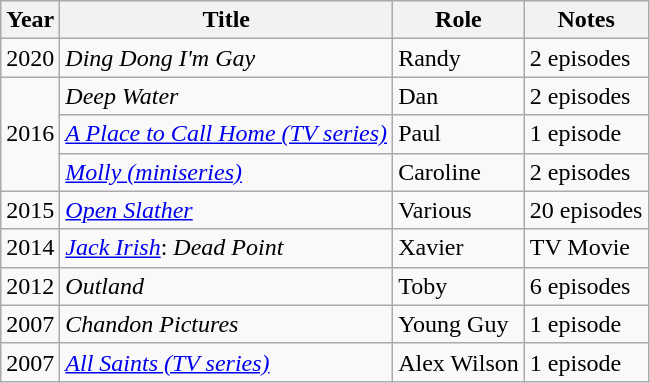<table class="wikitable">
<tr>
<th>Year</th>
<th>Title</th>
<th>Role</th>
<th>Notes</th>
</tr>
<tr>
<td>2020</td>
<td><em>Ding Dong I'm Gay</em></td>
<td>Randy</td>
<td>2 episodes</td>
</tr>
<tr>
<td rowspan="3">2016</td>
<td><em>Deep Water</em></td>
<td>Dan</td>
<td>2 episodes</td>
</tr>
<tr>
<td><em><a href='#'>A Place to Call Home (TV series)</a></em></td>
<td>Paul</td>
<td>1 episode</td>
</tr>
<tr>
<td><em><a href='#'>Molly (miniseries)</a></em></td>
<td>Caroline</td>
<td>2 episodes</td>
</tr>
<tr>
<td>2015</td>
<td><em><a href='#'>Open Slather</a></em></td>
<td>Various</td>
<td>20 episodes</td>
</tr>
<tr>
<td>2014</td>
<td><em><a href='#'>Jack Irish</a></em>: <em>Dead Point</em></td>
<td>Xavier</td>
<td>TV Movie</td>
</tr>
<tr>
<td>2012</td>
<td><em>Outland</em></td>
<td>Toby</td>
<td>6 episodes</td>
</tr>
<tr>
<td>2007</td>
<td><em>Chandon Pictures</em></td>
<td>Young Guy</td>
<td>1 episode</td>
</tr>
<tr>
<td>2007</td>
<td><em><a href='#'>All Saints (TV series)</a></em></td>
<td>Alex Wilson</td>
<td>1 episode</td>
</tr>
</table>
